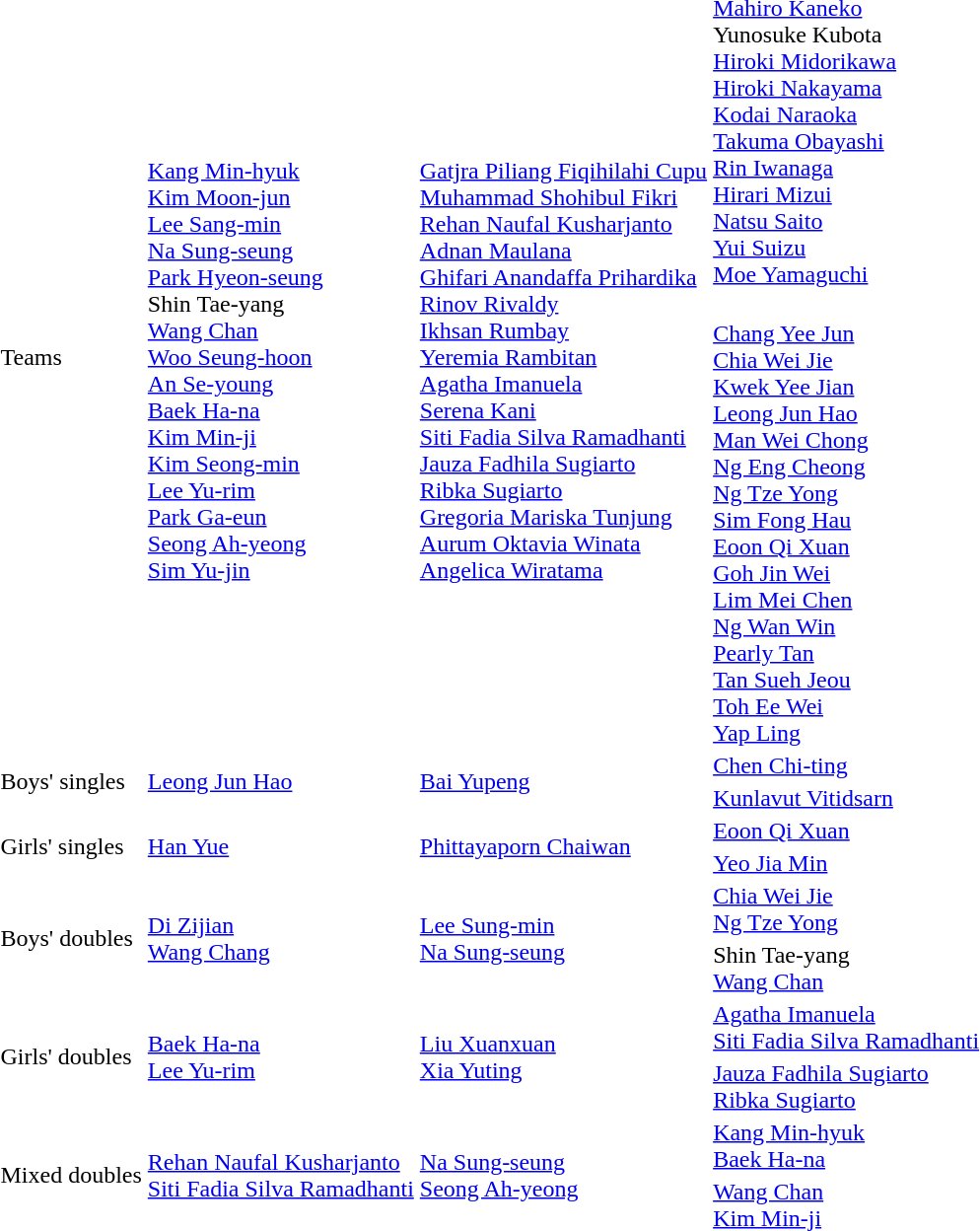<table>
<tr>
<td rowspan=2>Teams<br></td>
<td rowspan=2> <br> <a href='#'>Kang Min-hyuk</a><br><a href='#'>Kim Moon-jun</a><br><a href='#'>Lee Sang-min</a><br><a href='#'>Na Sung-seung</a><br><a href='#'>Park Hyeon-seung</a><br>Shin Tae-yang<br><a href='#'>Wang Chan</a><br><a href='#'>Woo Seung-hoon</a><br><a href='#'>An Se-young</a><br><a href='#'>Baek Ha-na</a><br><a href='#'>Kim Min-ji</a><br><a href='#'>Kim Seong-min</a><br><a href='#'>Lee Yu-rim</a><br><a href='#'>Park Ga-eun</a><br><a href='#'>Seong Ah-yeong</a><br><a href='#'>Sim Yu-jin</a></td>
<td rowspan=2> <br> <a href='#'>Gatjra Piliang Fiqihilahi Cupu</a><br><a href='#'>Muhammad Shohibul Fikri</a><br><a href='#'>Rehan Naufal Kusharjanto</a><br><a href='#'>Adnan Maulana</a><br><a href='#'>Ghifari Anandaffa Prihardika</a><br><a href='#'>Rinov Rivaldy</a><br><a href='#'>Ikhsan Rumbay</a><br><a href='#'>Yeremia Rambitan</a><br><a href='#'>Agatha Imanuela</a><br><a href='#'>Serena Kani</a><br><a href='#'>Siti Fadia Silva Ramadhanti</a><br><a href='#'>Jauza Fadhila Sugiarto</a><br><a href='#'>Ribka Sugiarto</a><br><a href='#'>Gregoria Mariska Tunjung</a><br><a href='#'>Aurum Oktavia Winata</a><br><a href='#'>Angelica Wiratama</a></td>
<td> <br> <a href='#'>Mahiro Kaneko</a><br>Yunosuke Kubota<br><a href='#'>Hiroki Midorikawa</a><br><a href='#'>Hiroki Nakayama</a><br><a href='#'>Kodai Naraoka</a><br><a href='#'>Takuma Obayashi</a><br><a href='#'>Rin Iwanaga</a><br><a href='#'>Hirari Mizui</a><br><a href='#'>Natsu Saito</a><br><a href='#'>Yui Suizu</a><br><a href='#'>Moe Yamaguchi</a></td>
</tr>
<tr>
<td> <br> <a href='#'>Chang Yee Jun</a><br><a href='#'>Chia Wei Jie</a><br><a href='#'>Kwek Yee Jian</a><br><a href='#'>Leong Jun Hao</a><br><a href='#'>Man Wei Chong</a><br><a href='#'>Ng Eng Cheong</a><br><a href='#'>Ng Tze Yong</a><br><a href='#'>Sim Fong Hau</a><br><a href='#'>Eoon Qi Xuan</a><br><a href='#'>Goh Jin Wei</a><br><a href='#'>Lim Mei Chen</a><br><a href='#'>Ng Wan Win</a><br><a href='#'>Pearly Tan</a><br><a href='#'>Tan Sueh Jeou</a><br><a href='#'>Toh Ee Wei</a><br><a href='#'>Yap Ling</a></td>
</tr>
<tr>
<td rowspan=2>Boys' singles<br></td>
<td rowspan=2> <a href='#'>Leong Jun Hao</a></td>
<td rowspan=2> <a href='#'>Bai Yupeng</a></td>
<td> <a href='#'>Chen Chi-ting</a></td>
</tr>
<tr>
<td> <a href='#'>Kunlavut Vitidsarn</a></td>
</tr>
<tr>
<td rowspan=2>Girls' singles<br></td>
<td rowspan=2> <a href='#'>Han Yue</a></td>
<td rowspan=2> <a href='#'>Phittayaporn Chaiwan</a></td>
<td> <a href='#'>Eoon Qi Xuan</a></td>
</tr>
<tr>
<td> <a href='#'>Yeo Jia Min</a></td>
</tr>
<tr>
<td rowspan=2>Boys' doubles<br></td>
<td rowspan=2> <a href='#'>Di Zijian</a><br> <a href='#'>Wang Chang</a></td>
<td rowspan=2> <a href='#'>Lee Sung-min</a><br> <a href='#'>Na Sung-seung</a></td>
<td> <a href='#'>Chia Wei Jie</a><br> <a href='#'>Ng Tze Yong</a></td>
</tr>
<tr>
<td> Shin Tae-yang<br> <a href='#'>Wang Chan</a></td>
</tr>
<tr>
<td rowspan=2>Girls' doubles<br></td>
<td rowspan=2> <a href='#'>Baek Ha-na</a><br> <a href='#'>Lee Yu-rim</a></td>
<td rowspan=2> <a href='#'>Liu Xuanxuan</a><br> <a href='#'>Xia Yuting</a></td>
<td> <a href='#'>Agatha Imanuela</a><br> <a href='#'>Siti Fadia Silva Ramadhanti</a></td>
</tr>
<tr>
<td> <a href='#'>Jauza Fadhila Sugiarto</a><br> <a href='#'>Ribka Sugiarto</a></td>
</tr>
<tr>
<td rowspan=2>Mixed doubles<br></td>
<td rowspan=2> <a href='#'>Rehan Naufal Kusharjanto</a><br> <a href='#'>Siti Fadia Silva Ramadhanti</a></td>
<td rowspan=2> <a href='#'>Na Sung-seung</a><br> <a href='#'>Seong Ah-yeong</a></td>
<td> <a href='#'>Kang Min-hyuk</a><br> <a href='#'>Baek Ha-na</a></td>
</tr>
<tr>
<td> <a href='#'>Wang Chan</a><br> <a href='#'>Kim Min-ji</a></td>
</tr>
<tr>
</tr>
</table>
